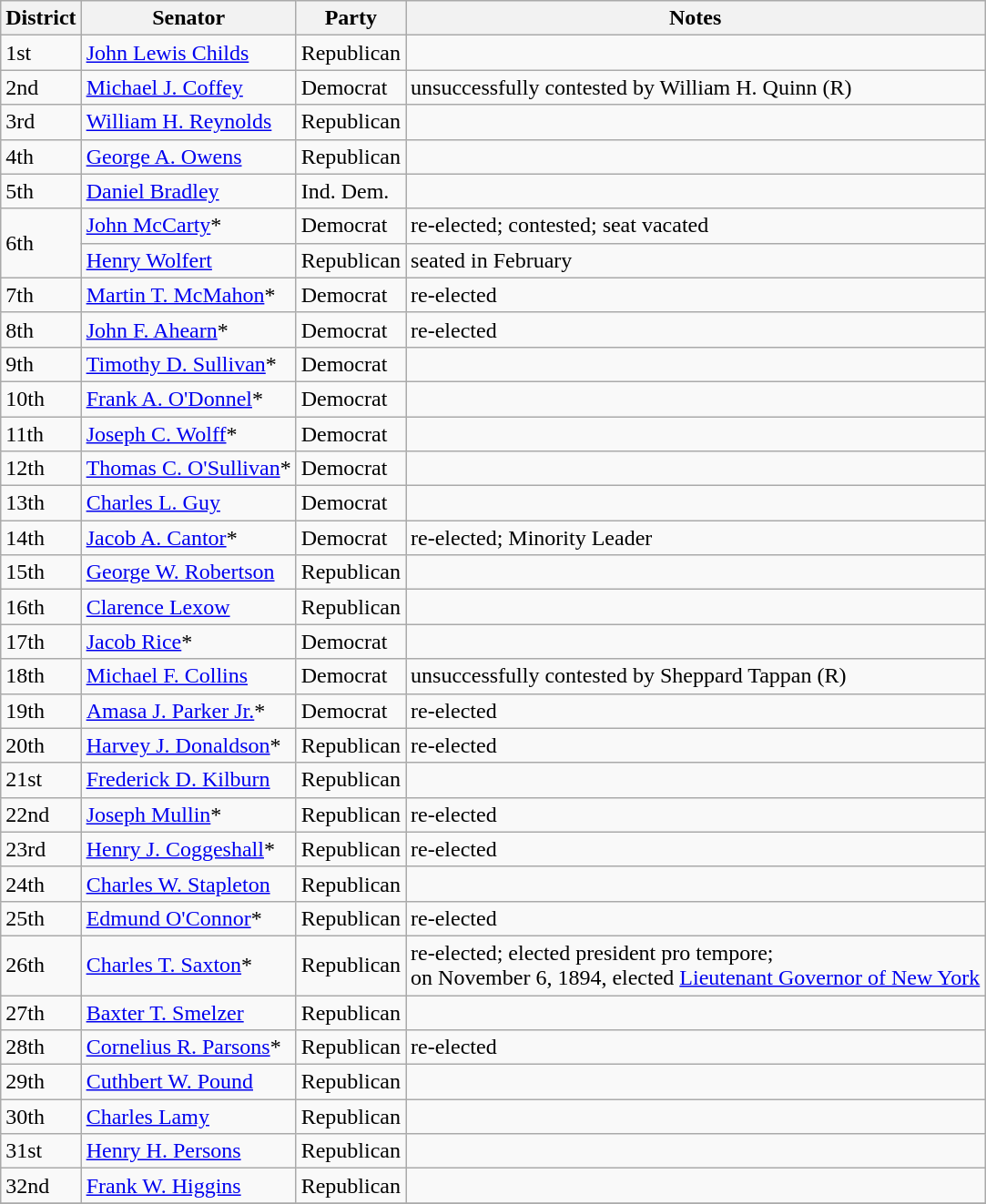<table class=wikitable>
<tr>
<th>District</th>
<th>Senator</th>
<th>Party</th>
<th>Notes</th>
</tr>
<tr>
<td>1st</td>
<td><a href='#'>John Lewis Childs</a></td>
<td>Republican</td>
<td></td>
</tr>
<tr>
<td>2nd</td>
<td><a href='#'>Michael J. Coffey</a></td>
<td>Democrat</td>
<td>unsuccessfully contested by William H. Quinn (R)</td>
</tr>
<tr>
<td>3rd</td>
<td><a href='#'>William H. Reynolds</a></td>
<td>Republican</td>
<td></td>
</tr>
<tr>
<td>4th</td>
<td><a href='#'>George A. Owens</a></td>
<td>Republican</td>
<td></td>
</tr>
<tr>
<td>5th</td>
<td><a href='#'>Daniel Bradley</a></td>
<td>Ind. Dem.</td>
<td></td>
</tr>
<tr>
<td rowspan="2">6th</td>
<td><a href='#'>John McCarty</a>*</td>
<td>Democrat</td>
<td>re-elected; contested; seat vacated</td>
</tr>
<tr>
<td><a href='#'>Henry Wolfert</a></td>
<td>Republican</td>
<td>seated in February</td>
</tr>
<tr>
<td>7th</td>
<td><a href='#'>Martin T. McMahon</a>*</td>
<td>Democrat</td>
<td>re-elected</td>
</tr>
<tr>
<td>8th</td>
<td><a href='#'>John F. Ahearn</a>*</td>
<td>Democrat</td>
<td>re-elected</td>
</tr>
<tr>
<td>9th</td>
<td><a href='#'>Timothy D. Sullivan</a>*</td>
<td>Democrat</td>
<td></td>
</tr>
<tr>
<td>10th</td>
<td><a href='#'>Frank A. O'Donnel</a>*</td>
<td>Democrat</td>
<td></td>
</tr>
<tr>
<td>11th</td>
<td><a href='#'>Joseph C. Wolff</a>*</td>
<td>Democrat</td>
<td></td>
</tr>
<tr>
<td>12th</td>
<td><a href='#'>Thomas C. O'Sullivan</a>*</td>
<td>Democrat</td>
<td></td>
</tr>
<tr>
<td>13th</td>
<td><a href='#'>Charles L. Guy</a></td>
<td>Democrat</td>
<td></td>
</tr>
<tr>
<td>14th</td>
<td><a href='#'>Jacob A. Cantor</a>*</td>
<td>Democrat</td>
<td>re-elected; Minority Leader</td>
</tr>
<tr>
<td>15th</td>
<td><a href='#'>George W. Robertson</a></td>
<td>Republican</td>
<td></td>
</tr>
<tr>
<td>16th</td>
<td><a href='#'>Clarence Lexow</a></td>
<td>Republican</td>
<td></td>
</tr>
<tr>
<td>17th</td>
<td><a href='#'>Jacob Rice</a>*</td>
<td>Democrat</td>
<td></td>
</tr>
<tr>
<td>18th</td>
<td><a href='#'>Michael F. Collins</a></td>
<td>Democrat</td>
<td>unsuccessfully contested by Sheppard Tappan (R)</td>
</tr>
<tr>
<td>19th</td>
<td><a href='#'>Amasa J. Parker Jr.</a>*</td>
<td>Democrat</td>
<td>re-elected</td>
</tr>
<tr>
<td>20th</td>
<td><a href='#'>Harvey J. Donaldson</a>*</td>
<td>Republican</td>
<td>re-elected</td>
</tr>
<tr>
<td>21st</td>
<td><a href='#'>Frederick D. Kilburn</a></td>
<td>Republican</td>
<td></td>
</tr>
<tr>
<td>22nd</td>
<td><a href='#'>Joseph Mullin</a>*</td>
<td>Republican</td>
<td>re-elected</td>
</tr>
<tr>
<td>23rd</td>
<td><a href='#'>Henry J. Coggeshall</a>*</td>
<td>Republican</td>
<td>re-elected</td>
</tr>
<tr>
<td>24th</td>
<td><a href='#'>Charles W. Stapleton</a></td>
<td>Republican</td>
<td></td>
</tr>
<tr>
<td>25th</td>
<td><a href='#'>Edmund O'Connor</a>*</td>
<td>Republican</td>
<td>re-elected</td>
</tr>
<tr>
<td>26th</td>
<td><a href='#'>Charles T. Saxton</a>*</td>
<td>Republican</td>
<td>re-elected; elected president pro tempore; <br>on November 6, 1894, elected <a href='#'>Lieutenant Governor of New York</a></td>
</tr>
<tr>
<td>27th</td>
<td><a href='#'>Baxter T. Smelzer</a></td>
<td>Republican</td>
<td></td>
</tr>
<tr>
<td>28th</td>
<td><a href='#'>Cornelius R. Parsons</a>*</td>
<td>Republican</td>
<td>re-elected</td>
</tr>
<tr>
<td>29th</td>
<td><a href='#'>Cuthbert W. Pound</a></td>
<td>Republican</td>
<td></td>
</tr>
<tr>
<td>30th</td>
<td><a href='#'>Charles Lamy</a></td>
<td>Republican</td>
<td></td>
</tr>
<tr>
<td>31st</td>
<td><a href='#'>Henry H. Persons</a></td>
<td>Republican</td>
<td></td>
</tr>
<tr>
<td>32nd</td>
<td><a href='#'>Frank W. Higgins</a></td>
<td>Republican</td>
<td></td>
</tr>
<tr>
</tr>
</table>
